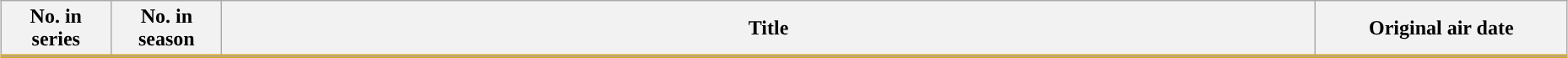<table class="wikitable" style="width:98%; margin:auto; background:#FFF;">
<tr style="border-bottom: 3px solid #DAA520">
<th style="width:5em;">No. in<br>series</th>
<th style="width:5em;">No. in<br>season</th>
<th>Title</th>
<th style="width:12em;">Original air date</th>
</tr>
<tr>
</tr>
</table>
